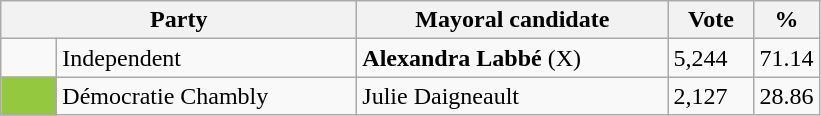<table class="wikitable">
<tr>
<th bgcolor="#DDDDFF" width="230px" colspan="2">Party</th>
<th bgcolor="#DDDDFF" width="200px">Mayoral candidate</th>
<th bgcolor="#DDDDFF" width="50px">Vote</th>
<th bgcolor="#DDDDFF" width="30px">%</th>
</tr>
<tr>
<td> </td>
<td>Independent</td>
<td><strong>Alexandra Labbé</strong> (X)</td>
<td>5,244</td>
<td>71.14</td>
</tr>
<tr>
<td bgcolor=#94C83F width="30px"> </td>
<td>Démocratie Chambly</td>
<td>Julie Daigneault</td>
<td>2,127</td>
<td>28.86</td>
</tr>
</table>
